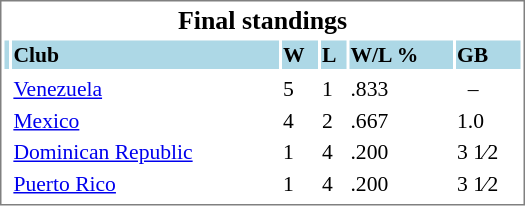<table cellpadding="1" width="350px" style="font-size: 90%; border: 1px solid gray;">
<tr align="center" style="font-size: larger;">
<td colspan=6><strong>Final standings</strong></td>
</tr>
<tr style="background:lightblue;">
<td></td>
<td><strong>Club</strong></td>
<td><strong>W</strong></td>
<td><strong>L</strong></td>
<td><strong>W/L %</strong></td>
<td><strong>GB</strong></td>
</tr>
<tr align="center" style="vertical-align: middle;" style="background:lightblue;">
</tr>
<tr>
<td></td>
<td><a href='#'>Venezuela</a></td>
<td>5</td>
<td>1</td>
<td>.833</td>
<td>  –</td>
</tr>
<tr>
<td></td>
<td><a href='#'>Mexico</a></td>
<td>4</td>
<td>2</td>
<td>.667</td>
<td>1.0</td>
</tr>
<tr>
<td></td>
<td><a href='#'>Dominican Republic</a></td>
<td>1</td>
<td>4</td>
<td>.200</td>
<td>3 1⁄2</td>
</tr>
<tr>
<td></td>
<td><a href='#'>Puerto Rico</a></td>
<td>1</td>
<td>4</td>
<td>.200</td>
<td>3 1⁄2</td>
</tr>
<tr>
</tr>
</table>
